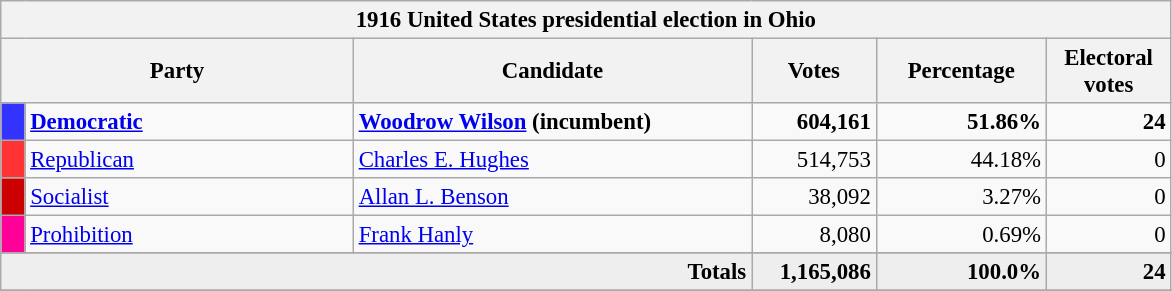<table class="wikitable" style="font-size: 95%;">
<tr>
<th colspan="6">1916 United States presidential election in Ohio</th>
</tr>
<tr>
<th colspan="2" style="width: 15em">Party</th>
<th style="width: 17em">Candidate</th>
<th style="width: 5em">Votes</th>
<th style="width: 7em">Percentage</th>
<th style="width: 5em">Electoral votes</th>
</tr>
<tr>
<th style="background-color:#3333FF; width: 3px"></th>
<td style="width: 130px"><strong><a href='#'>Democratic</a></strong></td>
<td><strong><a href='#'>Woodrow Wilson</a> (incumbent)</strong></td>
<td align="right"><strong>604,161</strong></td>
<td align="right"><strong>51.86%</strong></td>
<td align="right"><strong>24</strong></td>
</tr>
<tr>
<th style="background-color:#FF3333; width: 3px"></th>
<td style="width: 130px"><a href='#'>Republican</a></td>
<td><a href='#'>Charles E. Hughes</a></td>
<td align="right">514,753</td>
<td align="right">44.18%</td>
<td align="right">0</td>
</tr>
<tr>
<th style="background-color:#c00; width: 3px"></th>
<td style="width: 130px"><a href='#'>Socialist</a></td>
<td><a href='#'>Allan L. Benson</a></td>
<td align="right">38,092</td>
<td align="right">3.27%</td>
<td align="right">0</td>
</tr>
<tr>
<th style="background-color:#f09; width: 3px"></th>
<td style="width: 130px"><a href='#'>Prohibition</a></td>
<td><a href='#'>Frank Hanly</a></td>
<td align="right">8,080</td>
<td align="right">0.69%</td>
<td align="right">0</td>
</tr>
<tr>
</tr>
<tr bgcolor="#EEEEEE">
<td colspan="3" align="right"><strong>Totals</strong></td>
<td align="right"><strong>1,165,086</strong></td>
<td align="right"><strong>100.0%</strong></td>
<td align="right"><strong>24</strong></td>
</tr>
<tr>
</tr>
</table>
